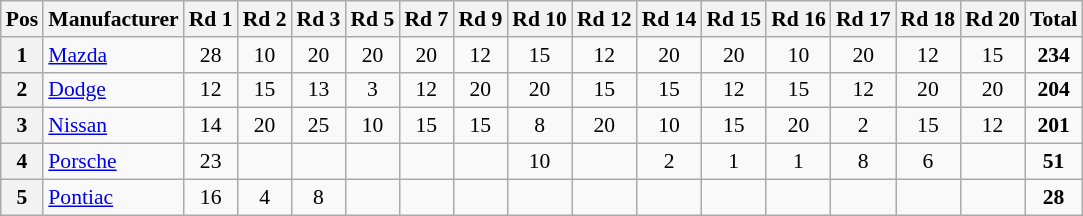<table class="wikitable" style="font-size: 90%;">
<tr>
<th>Pos</th>
<th>Manufacturer</th>
<th>Rd 1</th>
<th>Rd 2</th>
<th>Rd 3</th>
<th>Rd 5</th>
<th>Rd 7</th>
<th>Rd 9</th>
<th>Rd 10</th>
<th>Rd 12</th>
<th>Rd 14</th>
<th>Rd 15</th>
<th>Rd 16</th>
<th>Rd 17</th>
<th>Rd 18</th>
<th>Rd 20</th>
<th>Total</th>
</tr>
<tr>
<th>1</th>
<td> <a href='#'>Mazda</a></td>
<td style="text-align:center;">28</td>
<td style="text-align:center;">10</td>
<td style="text-align:center;">20</td>
<td style="text-align:center;">20</td>
<td style="text-align:center;">20</td>
<td style="text-align:center;">12</td>
<td style="text-align:center;">15</td>
<td style="text-align:center;">12</td>
<td style="text-align:center;">20</td>
<td style="text-align:center;">20</td>
<td style="text-align:center;">10</td>
<td style="text-align:center;">20</td>
<td style="text-align:center;">12</td>
<td style="text-align:center;">15</td>
<td style="text-align:center;"><strong>234</strong></td>
</tr>
<tr>
<th>2</th>
<td> <a href='#'>Dodge</a></td>
<td style="text-align:center;">12</td>
<td style="text-align:center;">15</td>
<td style="text-align:center;">13</td>
<td style="text-align:center;">3</td>
<td style="text-align:center;">12</td>
<td style="text-align:center;">20</td>
<td style="text-align:center;">20</td>
<td style="text-align:center;">15</td>
<td style="text-align:center;">15</td>
<td style="text-align:center;">12</td>
<td style="text-align:center;">15</td>
<td style="text-align:center;">12</td>
<td style="text-align:center;">20</td>
<td style="text-align:center;">20</td>
<td style="text-align:center;"><strong>204</strong></td>
</tr>
<tr>
<th>3</th>
<td> <a href='#'>Nissan</a></td>
<td style="text-align:center;">14</td>
<td style="text-align:center;">20</td>
<td style="text-align:center;">25</td>
<td style="text-align:center;">10</td>
<td style="text-align:center;">15</td>
<td style="text-align:center;">15</td>
<td style="text-align:center;">8</td>
<td style="text-align:center;">20</td>
<td style="text-align:center;">10</td>
<td style="text-align:center;">15</td>
<td style="text-align:center;">20</td>
<td style="text-align:center;">2</td>
<td style="text-align:center;">15</td>
<td style="text-align:center;">12</td>
<td style="text-align:center;"><strong>201</strong></td>
</tr>
<tr>
<th>4</th>
<td> <a href='#'>Porsche</a></td>
<td style="text-align:center;">23</td>
<td></td>
<td></td>
<td></td>
<td></td>
<td></td>
<td style="text-align:center;">10</td>
<td></td>
<td style="text-align:center;">2</td>
<td style="text-align:center;">1</td>
<td style="text-align:center;">1</td>
<td style="text-align:center;">8</td>
<td style="text-align:center;">6</td>
<td></td>
<td style="text-align:center;"><strong>51</strong></td>
</tr>
<tr>
<th>5</th>
<td> <a href='#'>Pontiac</a></td>
<td style="text-align:center;">16</td>
<td style="text-align:center;">4</td>
<td style="text-align:center;">8</td>
<td></td>
<td></td>
<td></td>
<td></td>
<td></td>
<td></td>
<td></td>
<td></td>
<td></td>
<td></td>
<td></td>
<td style="text-align:center;"><strong>28</strong></td>
</tr>
</table>
